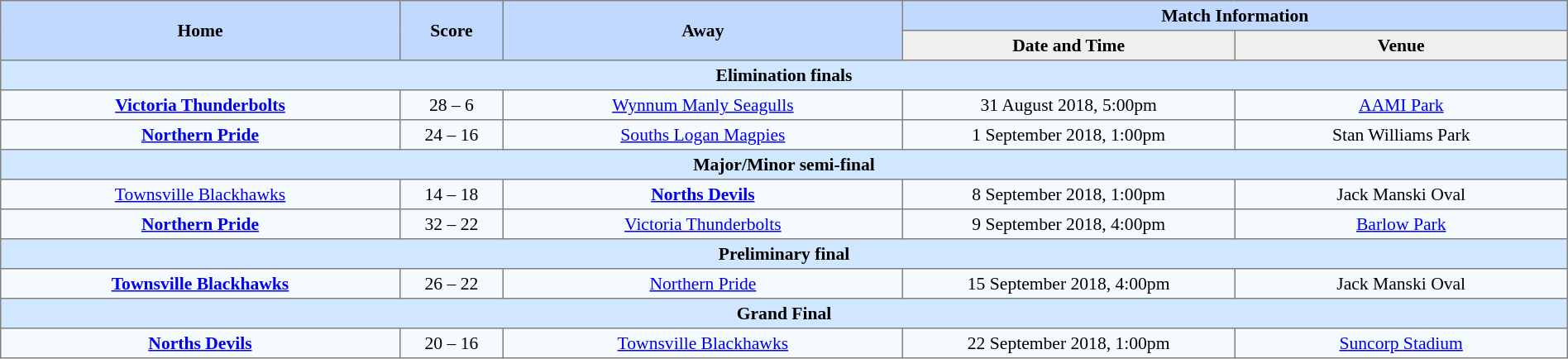<table border="1" cellpadding="3" cellspacing="0" style="border-collapse:collapse; font-size:90%; text-align:center; width:100%;">
<tr style="background:#c1d8ff;">
<th rowspan=2 width=12%>Home</th>
<th rowspan=2 width=3%>Score</th>
<th rowspan=2 width=12%>Away</th>
<th colspan=5>Match Information</th>
</tr>
<tr bgcolor=#EFEFEF>
<th width=10%>Date and Time</th>
<th width=10%>Venue</th>
</tr>
<tr style="background:#d0e7ff;">
<td colspan=5><strong>Elimination finals</strong></td>
</tr>
<tr style="background:#f5faff;">
<td> <strong><a href='#'>Victoria Thunderbolts</a></strong></td>
<td>28 – 6</td>
<td> <a href='#'>Wynnum Manly Seagulls</a></td>
<td>31 August 2018, 5:00pm</td>
<td><a href='#'>AAMI Park</a></td>
</tr>
<tr style="background:#f5faff;">
<td> <strong><a href='#'>Northern Pride</a></strong></td>
<td>24 – 16</td>
<td> <a href='#'>Souths Logan Magpies</a></td>
<td>1 September 2018, 1:00pm</td>
<td>Stan Williams Park</td>
</tr>
<tr style="background:#d0e7ff;">
<td colspan=5><strong>Major/Minor semi-final</strong></td>
</tr>
<tr style="background:#f5faff;">
<td> <a href='#'>Townsville Blackhawks</a></td>
<td>14 – 18</td>
<td> <strong><a href='#'>Norths Devils</a></strong></td>
<td>8 September 2018, 1:00pm</td>
<td>Jack Manski Oval</td>
</tr>
<tr style="background:#f5faff;">
<td> <strong><a href='#'>Northern Pride</a></strong></td>
<td>32 – 22</td>
<td> <a href='#'>Victoria Thunderbolts</a></td>
<td>9 September 2018, 4:00pm</td>
<td><a href='#'>Barlow Park</a></td>
</tr>
<tr style="background:#d0e7ff;">
<td colspan=5><strong>Preliminary final</strong></td>
</tr>
<tr style="background:#f5faff;">
<td> <strong><a href='#'>Townsville Blackhawks</a></strong></td>
<td>26 – 22</td>
<td> <a href='#'>Northern Pride</a></td>
<td>15 September 2018, 4:00pm</td>
<td>Jack Manski Oval</td>
</tr>
<tr style="background:#d0e7ff;">
<td colspan=5><strong>Grand Final</strong></td>
</tr>
<tr style="background:#f5faff;">
<td> <strong><a href='#'>Norths Devils</a></strong></td>
<td>20 – 16</td>
<td> <a href='#'>Townsville Blackhawks</a></td>
<td>22 September 2018, 1:00pm</td>
<td><a href='#'>Suncorp Stadium</a></td>
</tr>
</table>
